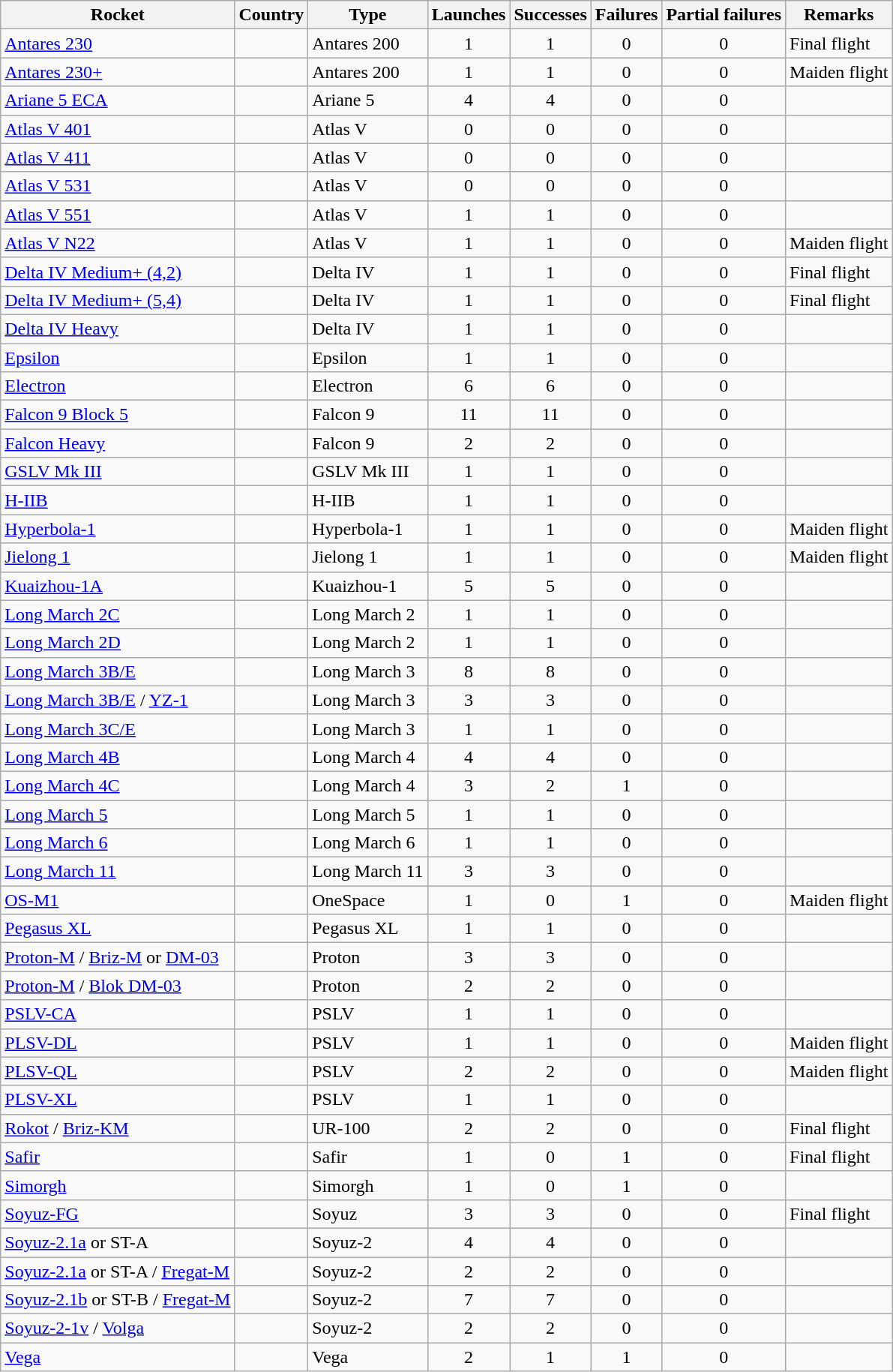<table class="wikitable sortable collapsible collapsed" style="text-align:center;">
<tr>
<th>Rocket</th>
<th>Country</th>
<th>Type</th>
<th>Launches</th>
<th>Successes</th>
<th>Failures</th>
<th>Partial failures</th>
<th>Remarks</th>
</tr>
<tr>
<td align=left><a href='#'>Antares 230</a></td>
<td align=left></td>
<td align=left>Antares 200</td>
<td>1</td>
<td>1</td>
<td>0</td>
<td>0</td>
<td align=left>Final flight</td>
</tr>
<tr>
<td align=left><a href='#'>Antares 230+</a></td>
<td align=left></td>
<td align=left>Antares 200</td>
<td>1</td>
<td>1</td>
<td>0</td>
<td>0</td>
<td align=left>Maiden flight</td>
</tr>
<tr>
<td align=left><a href='#'>Ariane 5 ECA</a></td>
<td align=left></td>
<td align=left>Ariane 5</td>
<td>4</td>
<td>4</td>
<td>0</td>
<td>0</td>
<td></td>
</tr>
<tr>
<td align=left><a href='#'>Atlas V 401</a></td>
<td align=left></td>
<td align=left>Atlas V</td>
<td>0</td>
<td>0</td>
<td>0</td>
<td>0</td>
<td></td>
</tr>
<tr>
<td align=left><a href='#'>Atlas V 411</a></td>
<td align=left></td>
<td align=left>Atlas V</td>
<td>0</td>
<td>0</td>
<td>0</td>
<td>0</td>
<td></td>
</tr>
<tr>
<td align=left><a href='#'>Atlas V 531</a></td>
<td align=left></td>
<td align=left>Atlas V</td>
<td>0</td>
<td>0</td>
<td>0</td>
<td>0</td>
<td></td>
</tr>
<tr>
<td align=left><a href='#'>Atlas V 551</a></td>
<td align=left></td>
<td align=left>Atlas V</td>
<td>1</td>
<td>1</td>
<td>0</td>
<td>0</td>
<td></td>
</tr>
<tr>
<td align=left><a href='#'>Atlas V N22</a></td>
<td align=left></td>
<td align=left>Atlas V</td>
<td>1</td>
<td>1</td>
<td>0</td>
<td>0</td>
<td align=left>Maiden flight</td>
</tr>
<tr>
<td align=left><a href='#'>Delta IV Medium+ (4,2)</a></td>
<td align=left></td>
<td align=left>Delta IV</td>
<td>1</td>
<td>1</td>
<td>0</td>
<td>0</td>
<td align=left>Final flight</td>
</tr>
<tr>
<td align=left><a href='#'>Delta IV Medium+ (5,4)</a></td>
<td align=left></td>
<td align=left>Delta IV</td>
<td>1</td>
<td>1</td>
<td>0</td>
<td>0</td>
<td align=left>Final flight</td>
</tr>
<tr>
<td align=left><a href='#'>Delta IV Heavy</a></td>
<td align=left></td>
<td align=left>Delta IV</td>
<td>1</td>
<td>1</td>
<td>0</td>
<td>0</td>
<td></td>
</tr>
<tr>
<td align=left><a href='#'>Epsilon</a></td>
<td align=left></td>
<td align=left>Epsilon</td>
<td>1</td>
<td>1</td>
<td>0</td>
<td>0</td>
<td></td>
</tr>
<tr>
<td align=left><a href='#'>Electron</a></td>
<td align=left></td>
<td align=left>Electron</td>
<td>6</td>
<td>6</td>
<td>0</td>
<td>0</td>
<td></td>
</tr>
<tr>
<td align=left><a href='#'>Falcon 9 Block 5</a></td>
<td align=left></td>
<td align=left>Falcon 9</td>
<td>11</td>
<td>11</td>
<td>0</td>
<td>0</td>
<td></td>
</tr>
<tr>
<td align=left><a href='#'>Falcon Heavy</a></td>
<td align=left></td>
<td align=left>Falcon 9</td>
<td>2</td>
<td>2</td>
<td>0</td>
<td>0</td>
<td></td>
</tr>
<tr>
<td align=left><a href='#'>GSLV Mk III</a></td>
<td align=left></td>
<td align=left>GSLV Mk III</td>
<td>1</td>
<td>1</td>
<td>0</td>
<td>0</td>
<td></td>
</tr>
<tr>
<td align=left><a href='#'>H-IIB</a></td>
<td align=left></td>
<td align=left>H-IIB</td>
<td>1</td>
<td>1</td>
<td>0</td>
<td>0</td>
<td></td>
</tr>
<tr>
<td align=left><a href='#'>Hyperbola-1</a></td>
<td align=left></td>
<td align=left>Hyperbola-1</td>
<td>1</td>
<td>1</td>
<td>0</td>
<td>0</td>
<td align=left>Maiden flight</td>
</tr>
<tr>
<td align=left><a href='#'>Jielong 1</a></td>
<td align=left></td>
<td align=left>Jielong 1</td>
<td>1</td>
<td>1</td>
<td>0</td>
<td>0</td>
<td align=left>Maiden flight</td>
</tr>
<tr>
<td align=left><a href='#'>Kuaizhou-1A</a></td>
<td align=left></td>
<td align=left>Kuaizhou-1</td>
<td>5</td>
<td>5</td>
<td>0</td>
<td>0</td>
<td></td>
</tr>
<tr>
<td align=left><a href='#'>Long March 2C</a></td>
<td align=left></td>
<td align=left>Long March 2</td>
<td>1</td>
<td>1</td>
<td>0</td>
<td>0</td>
<td></td>
</tr>
<tr>
<td align=left><a href='#'>Long March 2D</a></td>
<td align=left></td>
<td align=left>Long March 2</td>
<td>1</td>
<td>1</td>
<td>0</td>
<td>0</td>
<td></td>
</tr>
<tr>
<td align=left><a href='#'>Long March 3B/E</a></td>
<td align=left></td>
<td align=left>Long March 3</td>
<td>8</td>
<td>8</td>
<td>0</td>
<td>0</td>
<td></td>
</tr>
<tr>
<td align=left><a href='#'>Long March 3B/E</a> / <a href='#'>YZ-1</a></td>
<td align=left></td>
<td align=left>Long March 3</td>
<td>3</td>
<td>3</td>
<td>0</td>
<td>0</td>
<td></td>
</tr>
<tr>
<td align=left><a href='#'>Long March 3C/E</a></td>
<td align=left></td>
<td align=left>Long March 3</td>
<td>1</td>
<td>1</td>
<td>0</td>
<td>0</td>
<td></td>
</tr>
<tr>
<td align=left><a href='#'>Long March 4B</a></td>
<td align=left></td>
<td align=left>Long March 4</td>
<td>4</td>
<td>4</td>
<td>0</td>
<td>0</td>
<td></td>
</tr>
<tr>
<td align=left><a href='#'>Long March 4C</a></td>
<td align=left></td>
<td align=left>Long March 4</td>
<td>3</td>
<td>2</td>
<td>1</td>
<td>0</td>
<td></td>
</tr>
<tr>
<td align=left><a href='#'>Long March 5</a></td>
<td align=left></td>
<td align=left>Long March 5</td>
<td>1</td>
<td>1</td>
<td>0</td>
<td>0</td>
<td></td>
</tr>
<tr>
<td align=left><a href='#'>Long March 6</a></td>
<td align=left></td>
<td align=left>Long March 6</td>
<td>1</td>
<td>1</td>
<td>0</td>
<td>0</td>
<td></td>
</tr>
<tr>
<td align=left><a href='#'>Long March 11</a></td>
<td align=left></td>
<td align=left>Long March 11</td>
<td>3</td>
<td>3</td>
<td>0</td>
<td>0</td>
<td></td>
</tr>
<tr>
<td align=left><a href='#'>OS-M1</a></td>
<td align=left></td>
<td align=left>OneSpace</td>
<td>1</td>
<td>0</td>
<td>1</td>
<td>0</td>
<td align=left>Maiden flight</td>
</tr>
<tr>
<td align=left><a href='#'>Pegasus XL</a></td>
<td align=left></td>
<td align=left>Pegasus XL</td>
<td>1</td>
<td>1</td>
<td>0</td>
<td>0</td>
<td></td>
</tr>
<tr>
<td align=left><a href='#'>Proton-M</a> / <a href='#'>Briz-M</a> or <a href='#'>DM-03</a></td>
<td align=left></td>
<td align=left>Proton</td>
<td>3</td>
<td>3</td>
<td>0</td>
<td>0</td>
<td></td>
</tr>
<tr>
<td align=left><a href='#'>Proton-M</a> / <a href='#'>Blok DM-03</a></td>
<td align=left></td>
<td align=left>Proton</td>
<td>2</td>
<td>2</td>
<td>0</td>
<td>0</td>
<td></td>
</tr>
<tr>
<td align=left><a href='#'>PSLV-CA</a></td>
<td align=left></td>
<td align=left>PSLV</td>
<td>1</td>
<td>1</td>
<td>0</td>
<td>0</td>
<td></td>
</tr>
<tr>
<td align=left><a href='#'>PLSV-DL</a></td>
<td align=left></td>
<td align=left>PSLV</td>
<td>1</td>
<td>1</td>
<td>0</td>
<td>0</td>
<td align=left>Maiden flight</td>
</tr>
<tr>
<td align=left><a href='#'>PLSV-QL</a></td>
<td align=left></td>
<td align=left>PSLV</td>
<td>2</td>
<td>2</td>
<td>0</td>
<td>0</td>
<td align=left>Maiden flight</td>
</tr>
<tr>
<td align=left><a href='#'>PLSV-XL</a></td>
<td align=left></td>
<td align=left>PSLV</td>
<td>1</td>
<td>1</td>
<td>0</td>
<td>0</td>
<td></td>
</tr>
<tr>
<td align=left><a href='#'>Rokot</a> / <a href='#'>Briz-KM</a></td>
<td align=left></td>
<td align=left>UR-100</td>
<td>2</td>
<td>2</td>
<td>0</td>
<td>0</td>
<td align=left>Final flight</td>
</tr>
<tr>
<td align=left><a href='#'>Safir</a></td>
<td align=left></td>
<td align=left>Safir</td>
<td>1</td>
<td>0</td>
<td>1</td>
<td>0</td>
<td align=left>Final flight</td>
</tr>
<tr>
<td align=left><a href='#'>Simorgh</a></td>
<td align=left></td>
<td align=left>Simorgh</td>
<td>1</td>
<td>0</td>
<td>1</td>
<td>0</td>
<td></td>
</tr>
<tr>
<td align=left><a href='#'>Soyuz-FG</a></td>
<td align=left></td>
<td align=left>Soyuz</td>
<td>3</td>
<td>3</td>
<td>0</td>
<td>0</td>
<td align=left>Final flight</td>
</tr>
<tr>
<td align=left><a href='#'>Soyuz-2.1a</a> or ST-A</td>
<td align=left></td>
<td align=left>Soyuz-2</td>
<td>4</td>
<td>4</td>
<td>0</td>
<td>0</td>
<td></td>
</tr>
<tr>
<td align=left><a href='#'>Soyuz-2.1a</a> or ST-A / <a href='#'>Fregat-M</a></td>
<td align=left></td>
<td align=left>Soyuz-2</td>
<td>2</td>
<td>2</td>
<td>0</td>
<td>0</td>
<td></td>
</tr>
<tr>
<td align=left><a href='#'>Soyuz-2.1b</a> or ST-B / <a href='#'>Fregat-M</a></td>
<td align=left></td>
<td align=left>Soyuz-2</td>
<td>7</td>
<td>7</td>
<td>0</td>
<td>0</td>
<td></td>
</tr>
<tr>
<td align=left><a href='#'>Soyuz-2-1v</a> / <a href='#'>Volga</a></td>
<td align=left></td>
<td align=left>Soyuz-2</td>
<td>2</td>
<td>2</td>
<td>0</td>
<td>0</td>
<td></td>
</tr>
<tr>
<td align=left><a href='#'>Vega</a></td>
<td align=left></td>
<td align=left>Vega</td>
<td>2</td>
<td>1</td>
<td>1</td>
<td>0</td>
<td></td>
</tr>
</table>
